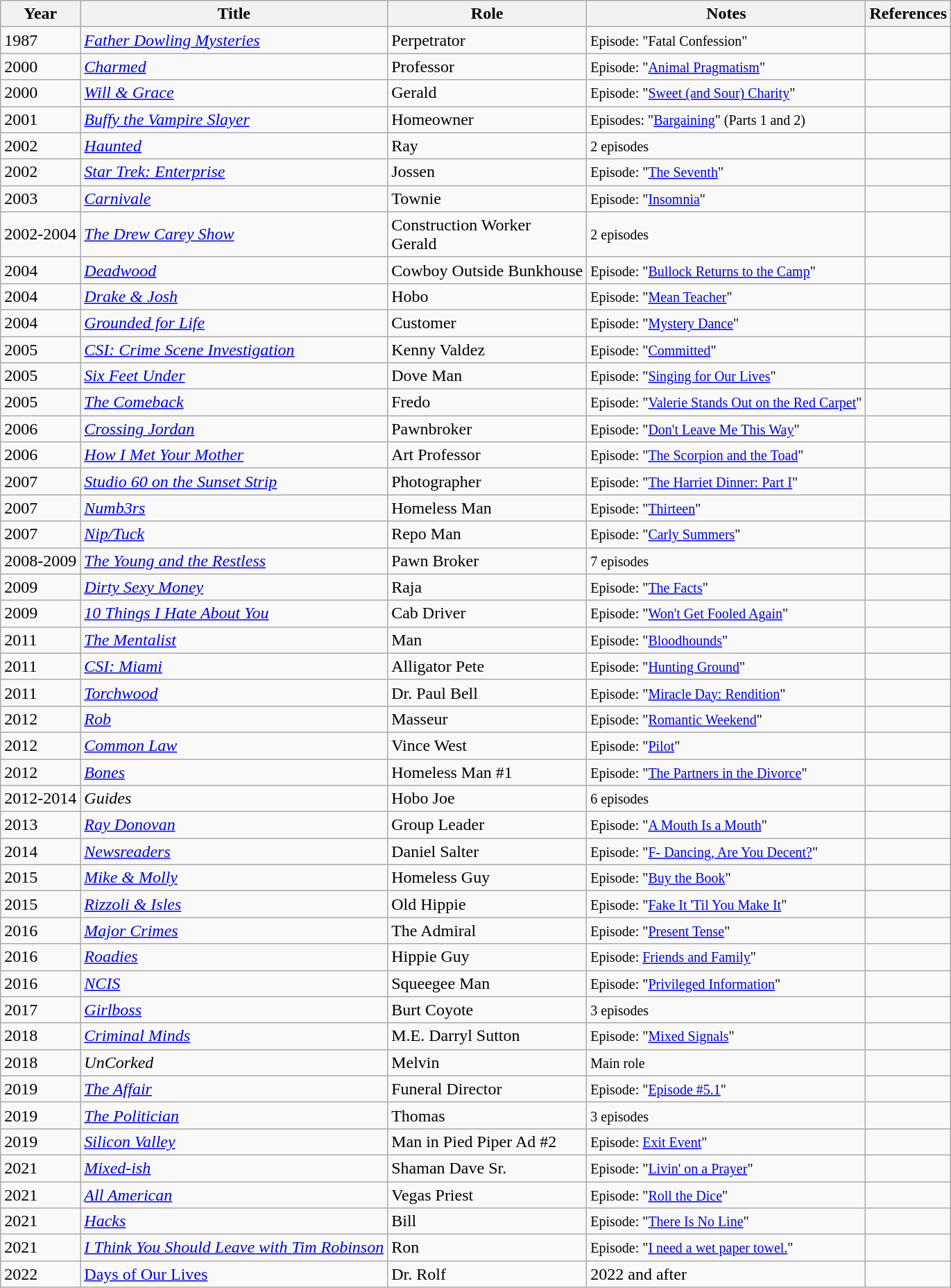<table class="wikitable sortable">
<tr>
<th>Year</th>
<th>Title</th>
<th>Role</th>
<th class="unsortable">Notes</th>
<th>References</th>
</tr>
<tr>
<td>1987</td>
<td><em><a href='#'>Father Dowling Mysteries</a></em></td>
<td>Perpetrator</td>
<td><small>Episode: "Fatal Confession"</small></td>
<td></td>
</tr>
<tr>
<td>2000</td>
<td><em><a href='#'>Charmed</a></em></td>
<td>Professor</td>
<td><small>Episode: "<a href='#'>Animal Pragmatism</a>"</small></td>
<td></td>
</tr>
<tr>
<td>2000</td>
<td><em><a href='#'>Will & Grace</a></em></td>
<td>Gerald</td>
<td><small>Episode: "<a href='#'>Sweet (and Sour) Charity</a>"</small></td>
<td></td>
</tr>
<tr>
<td>2001</td>
<td><em><a href='#'>Buffy the Vampire Slayer</a></em></td>
<td>Homeowner</td>
<td><small>Episodes: "<a href='#'>Bargaining</a>" (Parts 1 and 2)</small></td>
<td></td>
</tr>
<tr>
<td>2002</td>
<td><em><a href='#'>Haunted</a></em></td>
<td>Ray</td>
<td><small>2 episodes</small></td>
<td></td>
</tr>
<tr>
<td>2002</td>
<td><em><a href='#'>Star Trek: Enterprise</a></em></td>
<td>Jossen</td>
<td><small>Episode: "<a href='#'>The Seventh</a>"</small></td>
<td></td>
</tr>
<tr>
<td>2003</td>
<td><em><a href='#'>Carnivale</a></em></td>
<td>Townie</td>
<td><small>Episode: "<a href='#'>Insomnia</a>"</small></td>
<td></td>
</tr>
<tr>
<td>2002-2004</td>
<td><em><a href='#'>The Drew Carey Show</a></em></td>
<td>Construction Worker<br>Gerald</td>
<td><small>2 episodes</small></td>
<td></td>
</tr>
<tr>
<td>2004</td>
<td><em><a href='#'>Deadwood</a></em></td>
<td>Cowboy Outside Bunkhouse</td>
<td><small>Episode: "<a href='#'>Bullock Returns to the Camp</a>"</small></td>
<td></td>
</tr>
<tr>
<td>2004</td>
<td><em><a href='#'>Drake & Josh</a></em></td>
<td>Hobo</td>
<td><small>Episode: "<a href='#'>Mean Teacher</a>"</small></td>
<td></td>
</tr>
<tr>
<td>2004</td>
<td><em><a href='#'>Grounded for Life</a></em></td>
<td>Customer</td>
<td><small>Episode: "<a href='#'>Mystery Dance</a>"</small></td>
<td></td>
</tr>
<tr>
<td>2005</td>
<td><em><a href='#'>CSI: Crime Scene Investigation</a></em></td>
<td>Kenny Valdez</td>
<td><small>Episode: "<a href='#'>Committed</a>"</small></td>
<td></td>
</tr>
<tr>
<td>2005</td>
<td><em><a href='#'>Six Feet Under</a></em></td>
<td>Dove Man</td>
<td><small>Episode: "<a href='#'>Singing for Our Lives</a>"</small></td>
<td></td>
</tr>
<tr>
<td>2005</td>
<td><em><a href='#'>The Comeback</a></em></td>
<td>Fredo</td>
<td><small>Episode: "<a href='#'>Valerie Stands Out on the Red Carpet</a>"</small></td>
<td></td>
</tr>
<tr>
<td>2006</td>
<td><em><a href='#'>Crossing Jordan</a></em></td>
<td>Pawnbroker</td>
<td><small>Episode: "<a href='#'>Don't Leave Me This Way</a>"</small></td>
<td></td>
</tr>
<tr>
<td>2006</td>
<td><em><a href='#'>How I Met Your Mother</a></em></td>
<td>Art Professor</td>
<td><small>Episode: "<a href='#'>The Scorpion and the Toad</a>"</small></td>
<td></td>
</tr>
<tr>
<td>2007</td>
<td><em><a href='#'>Studio 60 on the Sunset Strip</a></em></td>
<td>Photographer</td>
<td><small>Episode: "<a href='#'>The Harriet Dinner: Part I</a>"</small></td>
<td></td>
</tr>
<tr>
<td>2007</td>
<td><em><a href='#'>Numb3rs</a></em></td>
<td>Homeless Man</td>
<td><small>Episode: "<a href='#'>Thirteen</a>"</small></td>
<td></td>
</tr>
<tr>
<td>2007</td>
<td><em><a href='#'>Nip/Tuck</a></em></td>
<td>Repo Man</td>
<td><small>Episode: "<a href='#'>Carly Summers</a>"</small></td>
<td></td>
</tr>
<tr>
<td>2008-2009</td>
<td><em><a href='#'>The Young and the Restless</a></em></td>
<td>Pawn Broker</td>
<td><small>7 episodes</small></td>
<td></td>
</tr>
<tr>
<td>2009</td>
<td><em><a href='#'>Dirty Sexy Money</a></em></td>
<td>Raja</td>
<td><small>Episode: "<a href='#'>The Facts</a>"</small></td>
<td></td>
</tr>
<tr>
<td>2009</td>
<td><em><a href='#'>10 Things I Hate About You</a></em></td>
<td>Cab Driver</td>
<td><small>Episode: "<a href='#'>Won't Get Fooled Again</a>"</small></td>
<td></td>
</tr>
<tr>
<td>2011</td>
<td><em><a href='#'>The Mentalist</a></em></td>
<td>Man</td>
<td><small>Episode: "<a href='#'>Bloodhounds</a>"</small></td>
<td></td>
</tr>
<tr>
<td>2011</td>
<td><em><a href='#'>CSI: Miami</a></em></td>
<td>Alligator Pete</td>
<td><small>Episode: "<a href='#'>Hunting Ground</a>"</small></td>
<td></td>
</tr>
<tr>
<td>2011</td>
<td><em><a href='#'>Torchwood</a></em></td>
<td>Dr. Paul Bell</td>
<td><small>Episode: "<a href='#'>Miracle Day: Rendition</a>"</small></td>
<td></td>
</tr>
<tr>
<td>2012</td>
<td><em><a href='#'>Rob</a></em></td>
<td>Masseur</td>
<td><small>Episode: "<a href='#'>Romantic Weekend</a>"</small></td>
<td></td>
</tr>
<tr>
<td>2012</td>
<td><em><a href='#'>Common Law</a></em></td>
<td>Vince West</td>
<td><small>Episode: "<a href='#'>Pilot</a>"</small></td>
<td></td>
</tr>
<tr>
<td>2012</td>
<td><em><a href='#'>Bones</a></em></td>
<td>Homeless Man #1</td>
<td><small>Episode: "<a href='#'>The Partners in the Divorce</a>"</small></td>
<td></td>
</tr>
<tr>
<td>2012-2014</td>
<td><em>Guides</em></td>
<td>Hobo Joe</td>
<td><small>6 episodes</small></td>
<td></td>
</tr>
<tr>
<td>2013</td>
<td><em><a href='#'>Ray Donovan</a></em></td>
<td>Group Leader</td>
<td><small>Episode: "<a href='#'>A Mouth Is a Mouth</a>"</small></td>
<td></td>
</tr>
<tr>
<td>2014</td>
<td><em><a href='#'>Newsreaders</a></em></td>
<td>Daniel Salter</td>
<td><small>Episode: "<a href='#'>F- Dancing, Are You Decent?</a>"</small></td>
<td></td>
</tr>
<tr>
<td>2015</td>
<td><em><a href='#'>Mike & Molly</a></em></td>
<td>Homeless Guy</td>
<td><small>Episode: "<a href='#'>Buy the Book</a>"</small></td>
<td></td>
</tr>
<tr>
<td>2015</td>
<td><em><a href='#'>Rizzoli & Isles</a></em></td>
<td>Old Hippie</td>
<td><small>Episode: "<a href='#'>Fake It 'Til You Make It</a>"</small></td>
<td></td>
</tr>
<tr>
<td>2016</td>
<td><em><a href='#'>Major Crimes</a></em></td>
<td>The Admiral</td>
<td><small>Episode: "<a href='#'>Present Tense</a>"</small></td>
<td></td>
</tr>
<tr>
<td>2016</td>
<td><em><a href='#'>Roadies</a></em></td>
<td>Hippie Guy</td>
<td><small>Episode: <a href='#'>Friends and Family</a>"</small></td>
<td></td>
</tr>
<tr>
<td>2016</td>
<td><em><a href='#'>NCIS</a></em></td>
<td>Squeegee Man</td>
<td><small>Episode: "<a href='#'>Privileged Information</a>"</small></td>
<td></td>
</tr>
<tr>
<td>2017</td>
<td><em><a href='#'>Girlboss</a></em></td>
<td>Burt Coyote</td>
<td><small>3 episodes</small></td>
<td></td>
</tr>
<tr>
<td>2018</td>
<td><em><a href='#'>Criminal Minds</a></em></td>
<td>M.E. Darryl Sutton</td>
<td><small>Episode: "<a href='#'>Mixed Signals</a>"</small></td>
<td></td>
</tr>
<tr>
<td>2018</td>
<td><em>UnCorked</em></td>
<td>Melvin</td>
<td><small>Main role</small></td>
<td></td>
</tr>
<tr>
<td>2019</td>
<td><em><a href='#'>The Affair</a></em></td>
<td>Funeral Director</td>
<td><small>Episode: "<a href='#'>Episode #5.1</a>"</small></td>
<td></td>
</tr>
<tr>
<td>2019</td>
<td><em><a href='#'>The Politician</a></em></td>
<td>Thomas</td>
<td><small>3 episodes</small></td>
<td></td>
</tr>
<tr>
<td>2019</td>
<td><em><a href='#'>Silicon Valley</a></em></td>
<td>Man in Pied Piper Ad #2</td>
<td><small>Episode: <a href='#'>Exit Event</a>"</small></td>
<td></td>
</tr>
<tr>
<td>2021</td>
<td><em><a href='#'>Mixed-ish</a></em></td>
<td>Shaman Dave Sr.</td>
<td><small>Episode: "<a href='#'>Livin' on a Prayer</a>"</small></td>
<td></td>
</tr>
<tr>
<td>2021</td>
<td><em><a href='#'>All American</a></em></td>
<td>Vegas Priest</td>
<td><small>Episode: "<a href='#'>Roll the Dice</a>"</small></td>
<td></td>
</tr>
<tr>
<td>2021</td>
<td><em><a href='#'>Hacks</a></em></td>
<td>Bill</td>
<td><small>Episode: "<a href='#'>There Is No Line</a>"</small></td>
<td></td>
</tr>
<tr>
<td>2021</td>
<td><em><a href='#'>I Think You Should Leave with Tim Robinson</a></em></td>
<td>Ron</td>
<td><small>Episode: "<a href='#'>I need a wet paper towel.</a>"</small></td>
<td></td>
</tr>
<tr>
<td>2022</td>
<td><a href='#'>Days of Our Lives</a></td>
<td>Dr. Rolf</td>
<td>2022 and after</td>
<td></td>
</tr>
</table>
